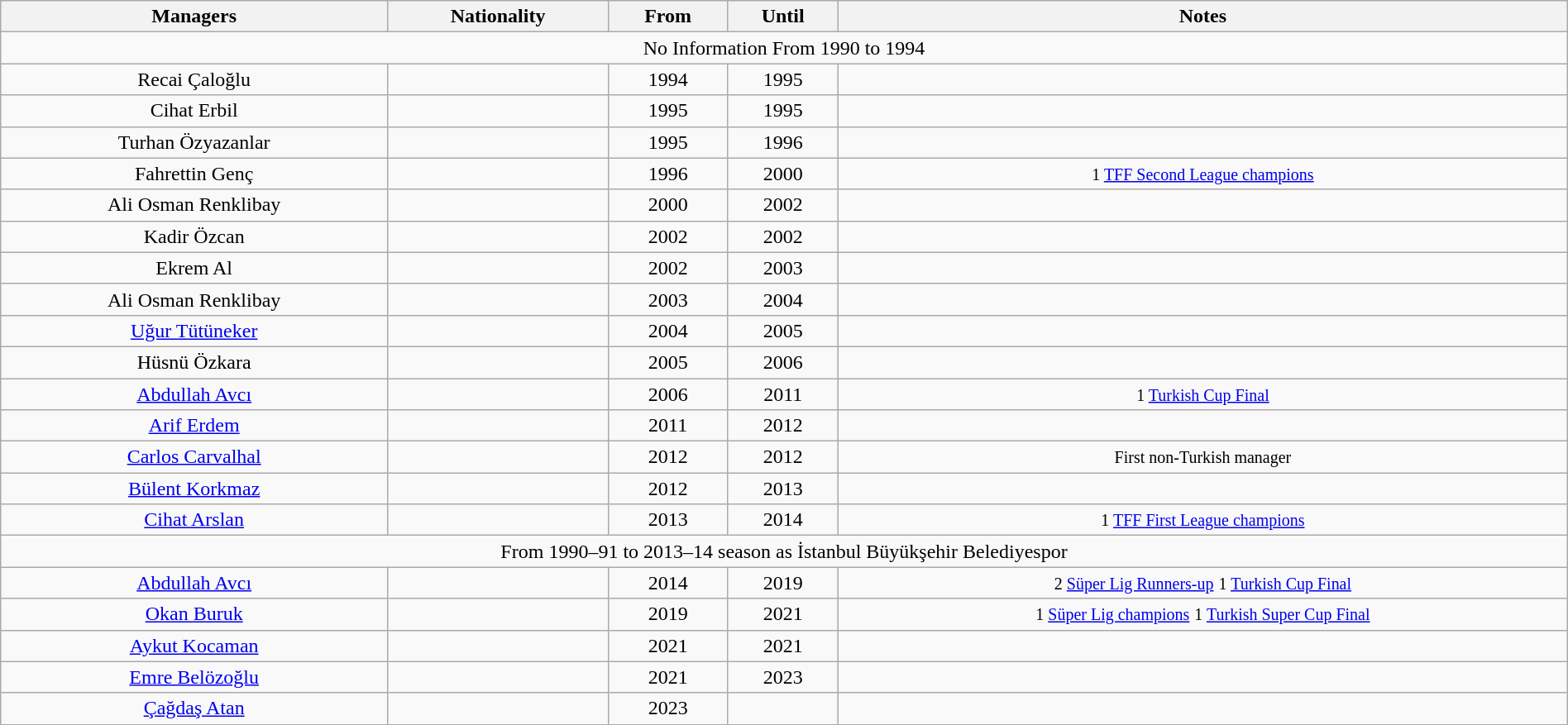<table class="wikitable" style="text-align:center; font-size:100%; width:100%">
<tr>
<th>Managers</th>
<th>Nationality</th>
<th>From</th>
<th>Until</th>
<th>Notes</th>
</tr>
<tr>
<td colspan="5" width="1">No Information From 1990 to 1994</td>
</tr>
<tr>
<td align=center>Recai Çaloğlu</td>
<td align=center></td>
<td align=center>1994</td>
<td align=center>1995</td>
<td align=center></td>
</tr>
<tr>
<td align=center>Cihat Erbil</td>
<td align=center></td>
<td align=center>1995</td>
<td align=center>1995</td>
<td align=center></td>
</tr>
<tr>
<td align=center>Turhan Özyazanlar</td>
<td align=center></td>
<td align=center>1995</td>
<td align=center>1996</td>
<td align=center></td>
</tr>
<tr>
<td align=center>Fahrettin Genç</td>
<td align=center></td>
<td align=center>1996</td>
<td align=center>2000</td>
<td align=center><small>1 <a href='#'>TFF Second League champions</a></small></td>
</tr>
<tr>
<td align=center>Ali Osman Renklibay</td>
<td align=center></td>
<td align=center>2000</td>
<td align=center>2002</td>
<td align=center></td>
</tr>
<tr>
<td align=center>Kadir Özcan</td>
<td align=center></td>
<td align=center>2002</td>
<td align=center>2002</td>
<td align=center></td>
</tr>
<tr>
<td align=center>Ekrem Al</td>
<td align=center></td>
<td align=center>2002</td>
<td align=center>2003</td>
<td align=center></td>
</tr>
<tr>
<td align=center>Ali Osman Renklibay</td>
<td align=center></td>
<td align=center>2003</td>
<td align=center>2004</td>
<td align=center></td>
</tr>
<tr>
<td align=center><a href='#'>Uğur Tütüneker</a></td>
<td align=center></td>
<td align=center>2004</td>
<td align=center>2005</td>
<td align=center></td>
</tr>
<tr>
<td align=center>Hüsnü Özkara</td>
<td align=center></td>
<td align=center>2005</td>
<td align=center>2006</td>
<td align=center></td>
</tr>
<tr>
<td align=center><a href='#'>Abdullah Avcı</a></td>
<td align=center></td>
<td align=center>2006</td>
<td align=center>2011</td>
<td align=center><small>1 <a href='#'>Turkish Cup Final</a></small></td>
</tr>
<tr>
<td align=center><a href='#'>Arif Erdem</a></td>
<td align=center></td>
<td align=center>2011</td>
<td align=center>2012</td>
<td align=center></td>
</tr>
<tr>
<td align=center><a href='#'>Carlos Carvalhal</a></td>
<td align=center></td>
<td align=center>2012</td>
<td align=center>2012</td>
<td align=center><small>First non-Turkish manager</small></td>
</tr>
<tr>
<td align=center><a href='#'>Bülent Korkmaz</a></td>
<td align=center></td>
<td align=center>2012</td>
<td align=center>2013</td>
<td align=center></td>
</tr>
<tr>
<td align=center><a href='#'>Cihat Arslan</a></td>
<td align=center></td>
<td align=center>2013</td>
<td align=center>2014</td>
<td align=center><small>1 <a href='#'>TFF First League champions</a></small></td>
</tr>
<tr>
<td colspan="5" width="1">From 1990–91 to 2013–14 season as İstanbul Büyükşehir Belediyespor</td>
</tr>
<tr>
<td align=center><a href='#'>Abdullah Avcı</a></td>
<td align=center></td>
<td align=center>2014</td>
<td align=center>2019</td>
<td align=center><small>2 <a href='#'>Süper Lig Runners-up</a></small> <small>1 <a href='#'>Turkish Cup Final</a></small></td>
</tr>
<tr>
<td align=center><a href='#'>Okan Buruk</a></td>
<td align=center></td>
<td align=center>2019</td>
<td align=center>2021</td>
<td align=center><small>1 <a href='#'>Süper Lig champions</a></small> <small>1 <a href='#'>Turkish Super Cup Final</a></small></td>
</tr>
<tr>
<td align=center><a href='#'>Aykut Kocaman</a></td>
<td align=center></td>
<td align=center>2021</td>
<td align=center>2021</td>
<td align=center></td>
</tr>
<tr>
<td><a href='#'>Emre Belözoğlu</a></td>
<td></td>
<td align=center>2021</td>
<td align=center>2023</td>
<td align=center></td>
</tr>
<tr>
<td><a href='#'>Çağdaş Atan</a></td>
<td></td>
<td>2023</td>
<td></td>
<td></td>
</tr>
<tr>
</tr>
</table>
